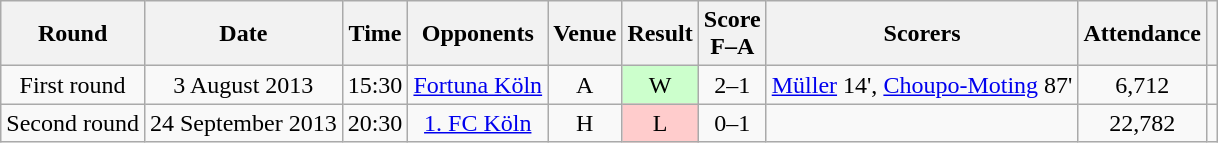<table class="wikitable plainrowheaders sortable" style="text-align:center">
<tr>
<th scope=col>Round</th>
<th scope=col>Date</th>
<th scope=col>Time</th>
<th scope=col>Opponents</th>
<th scope=col>Venue</th>
<th scope=col>Result</th>
<th scope=col>Score<br>F–A</th>
<th scope=col class=unsortable>Scorers</th>
<th scope=col>Attendance</th>
<th scope=col class=unsortable></th>
</tr>
<tr>
<td>First round</td>
<td>3 August 2013</td>
<td>15:30</td>
<td><a href='#'>Fortuna Köln</a></td>
<td>A</td>
<td bgcolor="#CCFFCC">W</td>
<td>2–1</td>
<td><a href='#'>Müller</a> 14', <a href='#'>Choupo-Moting</a> 87'</td>
<td>6,712</td>
<td></td>
</tr>
<tr>
<td>Second round</td>
<td>24 September 2013</td>
<td>20:30</td>
<td><a href='#'>1. FC Köln</a></td>
<td>H</td>
<td bgcolor="#FFCCCC">L</td>
<td>0–1</td>
<td></td>
<td>22,782</td>
<td></td>
</tr>
</table>
